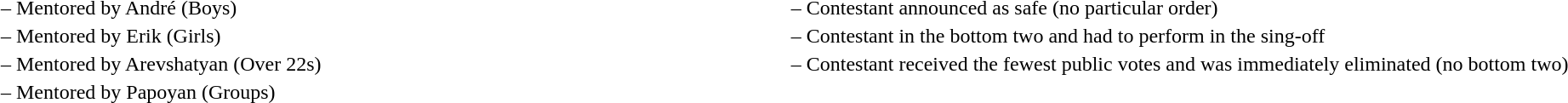<table>
<tr valign="top">
<td width = 50%><br><table>
<tr valign="top">
<td> – Mentored by André (Boys)</td>
</tr>
<tr valign="top">
<td> – Mentored by Erik (Girls)</td>
</tr>
<tr valign="top">
<td> – Mentored by Arevshatyan (Over 22s)</td>
</tr>
<tr valign="top">
<td> – Mentored by Papoyan (Groups)</td>
</tr>
</table>
</td>
<td width = 50%><br><table>
<tr valign="top">
<td> – Contestant announced as safe (no particular order)</td>
</tr>
<tr valign="top">
<td> – Contestant in the bottom two and had to perform in the sing-off</td>
</tr>
<tr valign="top">
<td> – Contestant received the fewest public votes and was immediately eliminated (no bottom two)</td>
</tr>
<tr valign="top">
</tr>
</table>
</td>
</tr>
</table>
